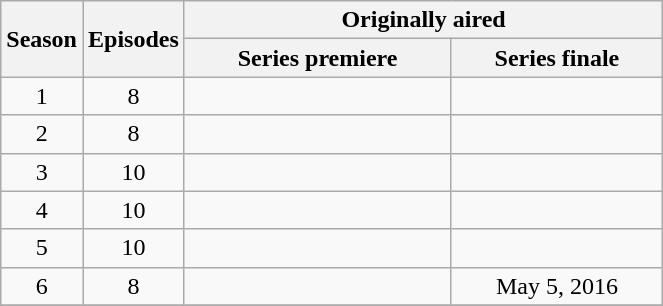<table class="wikitable"  style="width: 35%; text-align:center;">
<tr>
<th colspan="1" rowspan="2" width=3%>Season</th>
<th rowspan="2" width=5%>Episodes</th>
<th colspan="2">Originally aired</th>
</tr>
<tr>
<th>Series premiere</th>
<th>Series finale</th>
</tr>
<tr>
<td>1</td>
<td>8</td>
<td></td>
<td></td>
</tr>
<tr>
<td>2</td>
<td>8</td>
<td></td>
<td></td>
</tr>
<tr>
<td>3</td>
<td>10</td>
<td></td>
<td></td>
</tr>
<tr>
<td>4</td>
<td>10</td>
<td></td>
<td></td>
</tr>
<tr>
<td>5</td>
<td>10</td>
<td></td>
<td></td>
</tr>
<tr>
<td>6</td>
<td>8</td>
<td></td>
<td>May 5, 2016</td>
</tr>
<tr>
</tr>
</table>
